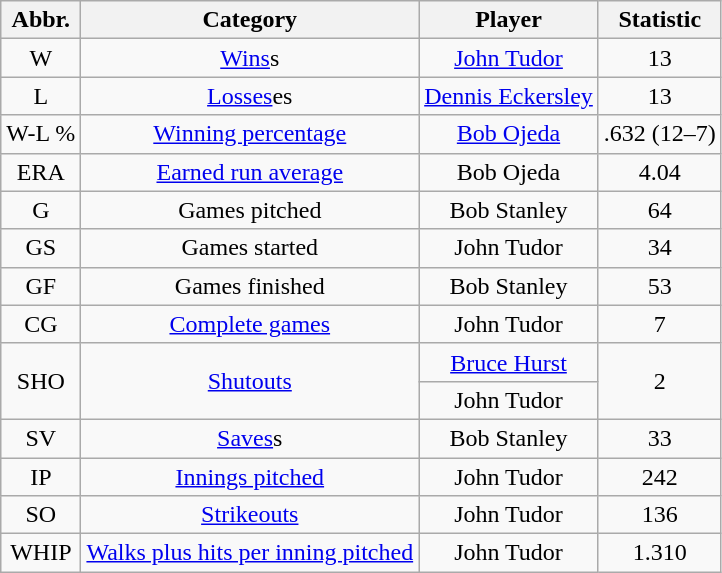<table class="wikitable sortable" style="text-align:center;">
<tr>
<th>Abbr.</th>
<th>Category</th>
<th>Player</th>
<th>Statistic</th>
</tr>
<tr>
<td>W</td>
<td><a href='#'>Wins</a>s</td>
<td><a href='#'>John Tudor</a></td>
<td>13</td>
</tr>
<tr>
<td>L</td>
<td><a href='#'>Losses</a>es</td>
<td><a href='#'>Dennis Eckersley</a></td>
<td>13</td>
</tr>
<tr>
<td>W-L %</td>
<td><a href='#'>Winning percentage</a></td>
<td><a href='#'>Bob Ojeda</a></td>
<td>.632 (12–7)</td>
</tr>
<tr>
<td>ERA</td>
<td><a href='#'>Earned run average</a></td>
<td>Bob Ojeda</td>
<td>4.04</td>
</tr>
<tr>
<td>G</td>
<td>Games pitched</td>
<td>Bob Stanley</td>
<td>64</td>
</tr>
<tr>
<td>GS</td>
<td>Games started</td>
<td>John Tudor</td>
<td>34</td>
</tr>
<tr>
<td>GF</td>
<td>Games finished</td>
<td>Bob Stanley</td>
<td>53</td>
</tr>
<tr>
<td>CG</td>
<td><a href='#'>Complete games</a></td>
<td>John Tudor</td>
<td>7</td>
</tr>
<tr>
<td rowspan=2>SHO</td>
<td rowspan=2><a href='#'>Shutouts</a></td>
<td><a href='#'>Bruce Hurst</a></td>
<td rowspan=2>2</td>
</tr>
<tr>
<td>John Tudor</td>
</tr>
<tr>
<td>SV</td>
<td><a href='#'>Saves</a>s</td>
<td>Bob Stanley</td>
<td>33</td>
</tr>
<tr>
<td>IP</td>
<td><a href='#'>Innings pitched</a></td>
<td>John Tudor</td>
<td>242</td>
</tr>
<tr>
<td>SO</td>
<td><a href='#'>Strikeouts</a></td>
<td>John Tudor</td>
<td>136</td>
</tr>
<tr>
<td>WHIP</td>
<td><a href='#'>Walks plus hits per inning pitched</a></td>
<td>John Tudor</td>
<td>1.310</td>
</tr>
</table>
